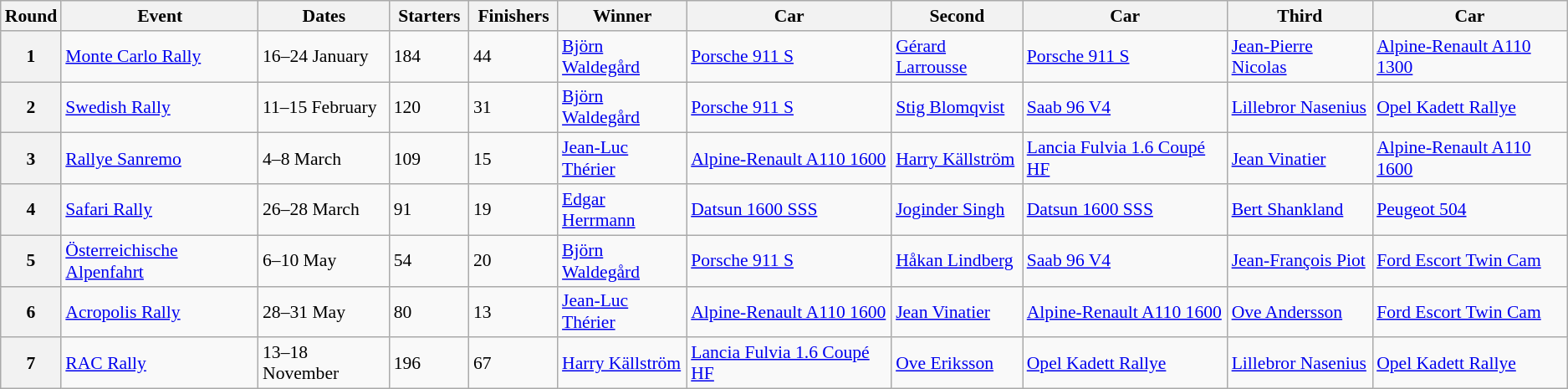<table class="wikitable" style="font-size: 90%">
<tr>
<th>Round</th>
<th>Event</th>
<th>Dates</th>
<th> Starters </th>
<th> Finishers </th>
<th>Winner</th>
<th>Car</th>
<th>Second</th>
<th>Car</th>
<th>Third</th>
<th>Car</th>
</tr>
<tr>
<th>1</th>
<td> <a href='#'>Monte Carlo Rally</a></td>
<td>16–24 January</td>
<td>184</td>
<td>44</td>
<td> <a href='#'>Björn Waldegård</a></td>
<td><a href='#'>Porsche 911 S</a></td>
<td> <a href='#'>Gérard Larrousse</a></td>
<td><a href='#'>Porsche 911 S</a></td>
<td> <a href='#'>Jean-Pierre Nicolas</a></td>
<td><a href='#'>Alpine-Renault A110 1300</a></td>
</tr>
<tr>
<th>2</th>
<td> <a href='#'>Swedish Rally</a></td>
<td>11–15 February</td>
<td>120</td>
<td>31</td>
<td> <a href='#'>Björn Waldegård</a></td>
<td><a href='#'>Porsche 911 S</a></td>
<td> <a href='#'>Stig Blomqvist</a></td>
<td><a href='#'>Saab 96 V4</a></td>
<td> <a href='#'>Lillebror Nasenius</a></td>
<td><a href='#'>Opel Kadett Rallye</a></td>
</tr>
<tr>
<th>3</th>
<td> <a href='#'>Rallye Sanremo</a></td>
<td>4–8 March</td>
<td>109</td>
<td>15</td>
<td> <a href='#'>Jean-Luc Thérier</a></td>
<td><a href='#'>Alpine-Renault A110 1600</a></td>
<td> <a href='#'>Harry Källström</a></td>
<td><a href='#'>Lancia Fulvia 1.6 Coupé HF</a></td>
<td> <a href='#'>Jean Vinatier</a></td>
<td><a href='#'>Alpine-Renault A110 1600</a></td>
</tr>
<tr>
<th>4</th>
<td> <a href='#'>Safari Rally</a></td>
<td>26–28 March</td>
<td>91</td>
<td>19</td>
<td> <a href='#'>Edgar Herrmann</a></td>
<td><a href='#'>Datsun 1600 SSS</a></td>
<td> <a href='#'>Joginder Singh</a></td>
<td><a href='#'>Datsun 1600 SSS</a></td>
<td> <a href='#'>Bert Shankland</a></td>
<td><a href='#'>Peugeot 504</a></td>
</tr>
<tr>
<th>5</th>
<td> <a href='#'>Österreichische Alpenfahrt</a></td>
<td>6–10 May</td>
<td>54</td>
<td>20</td>
<td> <a href='#'>Björn Waldegård</a></td>
<td><a href='#'>Porsche 911 S</a></td>
<td> <a href='#'>Håkan Lindberg</a></td>
<td><a href='#'>Saab 96 V4</a></td>
<td> <a href='#'>Jean-François Piot</a></td>
<td><a href='#'>Ford Escort Twin Cam</a></td>
</tr>
<tr>
<th>6</th>
<td> <a href='#'>Acropolis Rally</a></td>
<td>28–31 May</td>
<td>80</td>
<td>13</td>
<td> <a href='#'>Jean-Luc Thérier</a></td>
<td><a href='#'>Alpine-Renault A110 1600</a></td>
<td> <a href='#'>Jean Vinatier</a></td>
<td><a href='#'>Alpine-Renault A110 1600</a></td>
<td> <a href='#'>Ove Andersson</a></td>
<td><a href='#'>Ford Escort Twin Cam</a></td>
</tr>
<tr>
<th>7</th>
<td> <a href='#'>RAC Rally</a></td>
<td>13–18 November</td>
<td>196</td>
<td>67</td>
<td> <a href='#'>Harry Källström</a></td>
<td><a href='#'>Lancia Fulvia 1.6 Coupé HF</a></td>
<td> <a href='#'>Ove Eriksson</a></td>
<td><a href='#'>Opel Kadett Rallye</a></td>
<td> <a href='#'>Lillebror Nasenius</a></td>
<td><a href='#'>Opel Kadett Rallye</a></td>
</tr>
</table>
